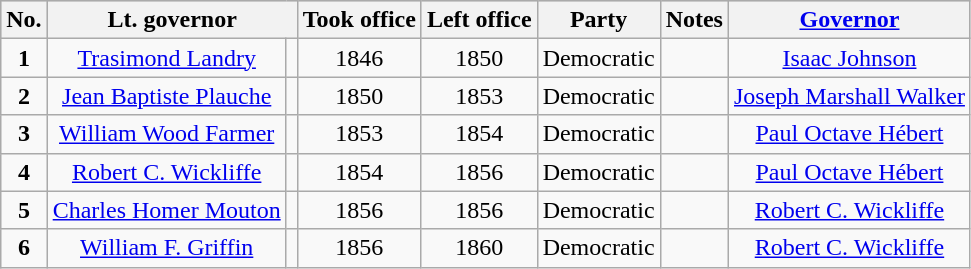<table class="wikitable" style="text-align:center">
<tr style="background:#cccccc">
<th>No.</th>
<th colspan=2>Lt. governor</th>
<th>Took office</th>
<th>Left office</th>
<th>Party</th>
<th>Notes</th>
<th><a href='#'>Governor</a></th>
</tr>
<tr>
<td><strong>1</strong></td>
<td><a href='#'>Trasimond Landry</a></td>
<td></td>
<td>1846</td>
<td>1850</td>
<td>Democratic</td>
<td></td>
<td><a href='#'>Isaac Johnson</a></td>
</tr>
<tr>
<td><strong>2</strong></td>
<td><a href='#'>Jean Baptiste Plauche</a></td>
<td></td>
<td>1850</td>
<td>1853</td>
<td>Democratic</td>
<td></td>
<td><a href='#'>Joseph Marshall Walker</a></td>
</tr>
<tr>
<td><strong>3</strong></td>
<td><a href='#'>William Wood Farmer</a></td>
<td></td>
<td>1853</td>
<td>1854</td>
<td>Democratic</td>
<td></td>
<td><a href='#'>Paul Octave Hébert</a></td>
</tr>
<tr>
<td><strong>4</strong></td>
<td><a href='#'>Robert C. Wickliffe</a></td>
<td></td>
<td>1854</td>
<td>1856</td>
<td>Democratic</td>
<td></td>
<td><a href='#'>Paul Octave Hébert</a></td>
</tr>
<tr>
<td><strong>5</strong></td>
<td><a href='#'>Charles Homer Mouton</a></td>
<td></td>
<td>1856</td>
<td>1856</td>
<td>Democratic</td>
<td></td>
<td><a href='#'>Robert C. Wickliffe</a></td>
</tr>
<tr>
<td><strong>6</strong></td>
<td><a href='#'>William F. Griffin</a></td>
<td></td>
<td>1856</td>
<td>1860</td>
<td>Democratic</td>
<td></td>
<td><a href='#'>Robert C. Wickliffe</a></td>
</tr>
</table>
